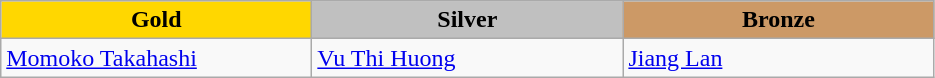<table class="wikitable" style="text-align:left">
<tr align="center">
<td width=200 bgcolor=gold><strong>Gold</strong></td>
<td width=200 bgcolor=silver><strong>Silver</strong></td>
<td width=200 bgcolor=CC9966><strong>Bronze</strong></td>
</tr>
<tr>
<td><a href='#'>Momoko Takahashi</a><br><em></em></td>
<td><a href='#'>Vu Thi Huong</a><br><em></em></td>
<td><a href='#'>Jiang Lan</a><br><em></em></td>
</tr>
</table>
